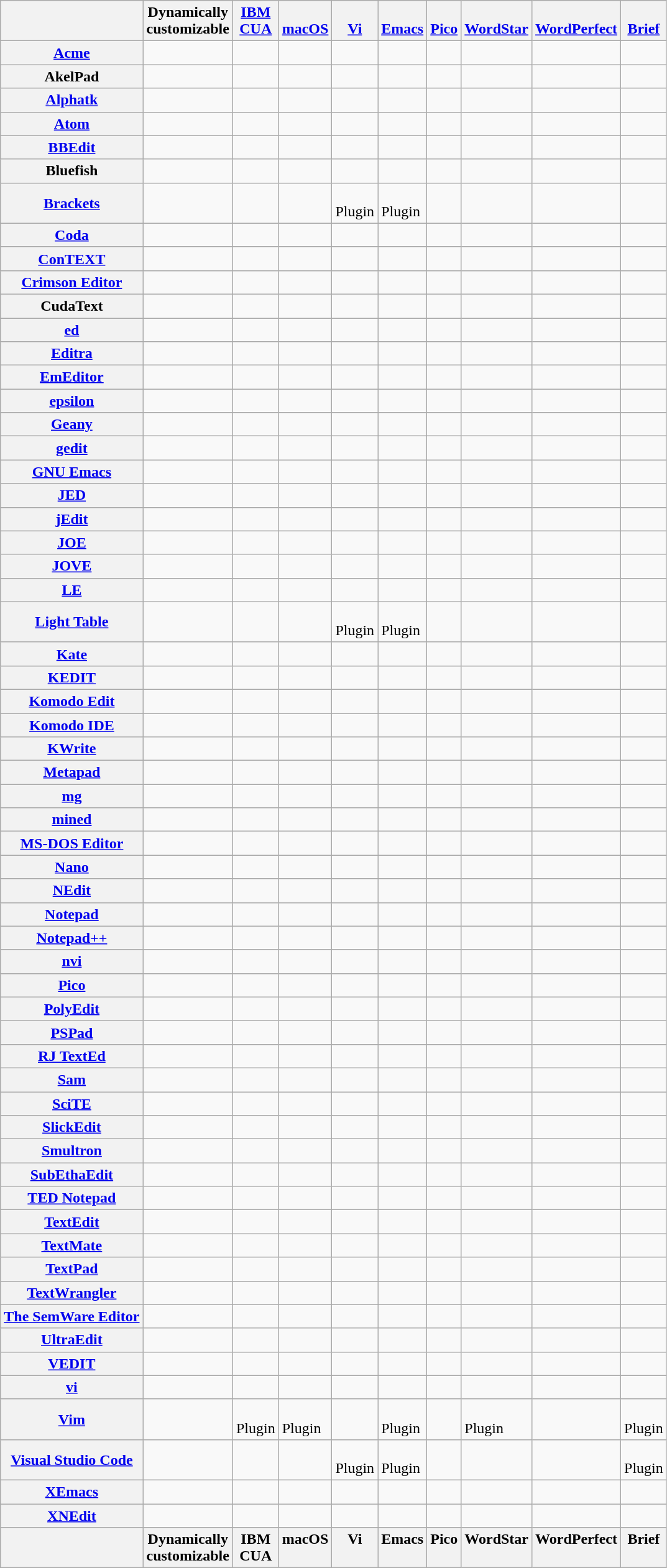<table class="wikitable sortable" style="max-width: 30em; table-layout: fixed">
<tr valign=bottom>
<th></th>
<th>Dynamically customizable</th>
<th><a href='#'>IBM CUA</a></th>
<th><a href='#'>macOS</a></th>
<th><a href='#'>Vi</a></th>
<th><a href='#'>Emacs</a></th>
<th><a href='#'>Pico</a></th>
<th><a href='#'>WordStar</a></th>
<th><a href='#'>WordPerfect</a></th>
<th><a href='#'>Brief</a></th>
</tr>
<tr>
<th nowrap ><a href='#'>Acme</a></th>
<td></td>
<td></td>
<td></td>
<td></td>
<td></td>
<td></td>
<td></td>
<td></td>
<td></td>
</tr>
<tr>
<th nowrap >AkelPad</th>
<td></td>
<td></td>
<td></td>
<td></td>
<td></td>
<td></td>
<td></td>
<td></td>
<td></td>
</tr>
<tr>
<th nowrap ><a href='#'>Alphatk</a></th>
<td></td>
<td></td>
<td></td>
<td></td>
<td></td>
<td></td>
<td></td>
<td></td>
<td></td>
</tr>
<tr>
<th nowrap ><a href='#'>Atom</a></th>
<td></td>
<td></td>
<td></td>
<td></td>
<td></td>
<td></td>
<td></td>
<td></td>
<td></td>
</tr>
<tr>
<th nowrap ><a href='#'>BBEdit</a></th>
<td></td>
<td></td>
<td></td>
<td></td>
<td></td>
<td></td>
<td></td>
<td></td>
<td></td>
</tr>
<tr>
<th nowrap >Bluefish</th>
<td></td>
<td></td>
<td></td>
<td></td>
<td></td>
<td></td>
<td></td>
<td></td>
<td></td>
</tr>
<tr>
<th nowrap ><a href='#'>Brackets</a></th>
<td></td>
<td></td>
<td></td>
<td><br>Plugin</td>
<td><br>Plugin</td>
<td></td>
<td></td>
<td></td>
<td></td>
</tr>
<tr>
<th nowrap ><a href='#'>Coda</a></th>
<td></td>
<td></td>
<td></td>
<td></td>
<td></td>
<td></td>
<td></td>
<td></td>
<td></td>
</tr>
<tr>
<th nowrap ><a href='#'>ConTEXT</a></th>
<td></td>
<td></td>
<td></td>
<td></td>
<td></td>
<td></td>
<td></td>
<td></td>
<td></td>
</tr>
<tr>
<th nowrap ><a href='#'>Crimson Editor</a></th>
<td></td>
<td></td>
<td></td>
<td></td>
<td></td>
<td></td>
<td></td>
<td></td>
<td></td>
</tr>
<tr>
<th nowrap >CudaText</th>
<td></td>
<td></td>
<td></td>
<td></td>
<td></td>
<td></td>
<td></td>
<td></td>
<td></td>
</tr>
<tr>
<th nowrap ><a href='#'>ed</a></th>
<td></td>
<td></td>
<td></td>
<td></td>
<td></td>
<td></td>
<td></td>
<td></td>
<td></td>
</tr>
<tr>
<th nowrap ><a href='#'>Editra</a></th>
<td></td>
<td></td>
<td></td>
<td></td>
<td></td>
<td></td>
<td></td>
<td></td>
<td></td>
</tr>
<tr>
<th nowrap ><a href='#'>EmEditor</a></th>
<td></td>
<td></td>
<td></td>
<td></td>
<td></td>
<td></td>
<td></td>
<td></td>
<td></td>
</tr>
<tr>
<th nowrap ><a href='#'>epsilon</a></th>
<td></td>
<td></td>
<td></td>
<td></td>
<td></td>
<td></td>
<td></td>
<td></td>
<td></td>
</tr>
<tr>
<th nowrap ><a href='#'>Geany</a></th>
<td></td>
<td></td>
<td></td>
<td></td>
<td></td>
<td></td>
<td></td>
<td></td>
<td></td>
</tr>
<tr>
<th nowrap ><a href='#'>gedit</a></th>
<td><br></td>
<td></td>
<td></td>
<td></td>
<td></td>
<td></td>
<td></td>
<td></td>
<td></td>
</tr>
<tr>
<th nowrap ><a href='#'>GNU Emacs</a></th>
<td></td>
<td></td>
<td></td>
<td></td>
<td></td>
<td><br></td>
<td><br></td>
<td><br></td>
<td><br></td>
</tr>
<tr>
<th nowrap ><a href='#'>JED</a></th>
<td></td>
<td><br></td>
<td></td>
<td></td>
<td></td>
<td></td>
<td></td>
<td></td>
<td></td>
</tr>
<tr>
<th nowrap ><a href='#'>jEdit</a></th>
<td></td>
<td></td>
<td></td>
<td></td>
<td></td>
<td></td>
<td></td>
<td></td>
<td></td>
</tr>
<tr>
<th nowrap ><a href='#'>JOE</a></th>
<td></td>
<td></td>
<td></td>
<td></td>
<td></td>
<td></td>
<td></td>
<td></td>
<td></td>
</tr>
<tr>
<th nowrap ><a href='#'>JOVE</a></th>
<td></td>
<td></td>
<td></td>
<td></td>
<td></td>
<td></td>
<td><br></td>
<td></td>
<td></td>
</tr>
<tr>
<th nowrap ><a href='#'>LE</a></th>
<td></td>
<td></td>
<td></td>
<td></td>
<td></td>
<td></td>
<td></td>
<td></td>
<td></td>
</tr>
<tr>
<th nowrap ><a href='#'>Light Table</a></th>
<td></td>
<td></td>
<td></td>
<td><br>Plugin</td>
<td><br>Plugin</td>
<td></td>
<td></td>
<td></td>
<td></td>
</tr>
<tr>
<th nowrap ><a href='#'>Kate</a></th>
<td></td>
<td></td>
<td></td>
<td><br></td>
<td></td>
<td></td>
<td></td>
<td></td>
<td></td>
</tr>
<tr>
<th nowrap ><a href='#'>KEDIT</a></th>
<td></td>
<td></td>
<td></td>
<td></td>
<td></td>
<td></td>
<td></td>
<td></td>
<td></td>
</tr>
<tr>
<th nowrap ><a href='#'>Komodo Edit</a></th>
<td></td>
<td></td>
<td></td>
<td></td>
<td></td>
<td></td>
<td></td>
<td></td>
<td></td>
</tr>
<tr>
<th nowrap ><a href='#'>Komodo IDE</a></th>
<td></td>
<td></td>
<td></td>
<td></td>
<td></td>
<td></td>
<td></td>
<td></td>
<td></td>
</tr>
<tr>
<th nowrap ><a href='#'>KWrite</a></th>
<td></td>
<td></td>
<td></td>
<td></td>
<td></td>
<td></td>
<td></td>
<td></td>
<td></td>
</tr>
<tr>
<th nowrap ><a href='#'>Metapad</a></th>
<td></td>
<td></td>
<td></td>
<td></td>
<td></td>
<td></td>
<td></td>
<td></td>
<td></td>
</tr>
<tr>
<th nowrap ><a href='#'>mg</a></th>
<td></td>
<td></td>
<td></td>
<td></td>
<td></td>
<td></td>
<td></td>
<td></td>
<td></td>
</tr>
<tr>
<th nowrap ><a href='#'>mined</a></th>
<td></td>
<td></td>
<td></td>
<td></td>
<td></td>
<td></td>
<td></td>
<td></td>
<td></td>
</tr>
<tr>
<th nowrap ><a href='#'>MS-DOS Editor</a></th>
<td></td>
<td></td>
<td></td>
<td></td>
<td></td>
<td></td>
<td></td>
<td></td>
<td></td>
</tr>
<tr>
<th nowrap ><a href='#'>Nano</a></th>
<td></td>
<td></td>
<td></td>
<td></td>
<td><br></td>
<td></td>
<td></td>
<td></td>
<td></td>
</tr>
<tr>
<th nowrap ><a href='#'>NEdit</a></th>
<td></td>
<td></td>
<td></td>
<td></td>
<td></td>
<td></td>
<td></td>
<td></td>
<td></td>
</tr>
<tr>
<th nowrap ><a href='#'>Notepad</a></th>
<td></td>
<td></td>
<td></td>
<td></td>
<td></td>
<td></td>
<td></td>
<td></td>
<td></td>
</tr>
<tr>
<th nowrap ><a href='#'>Notepad++</a></th>
<td></td>
<td></td>
<td></td>
<td></td>
<td></td>
<td></td>
<td></td>
<td></td>
<td></td>
</tr>
<tr>
<th nowrap ><a href='#'>nvi</a></th>
<td></td>
<td></td>
<td></td>
<td></td>
<td></td>
<td></td>
<td></td>
<td></td>
<td></td>
</tr>
<tr>
<th nowrap ><a href='#'>Pico</a></th>
<td></td>
<td></td>
<td></td>
<td></td>
<td><br></td>
<td></td>
<td></td>
<td></td>
<td></td>
</tr>
<tr>
<th nowrap ><a href='#'>PolyEdit</a></th>
<td></td>
<td></td>
<td></td>
<td></td>
<td></td>
<td></td>
<td></td>
<td></td>
<td></td>
</tr>
<tr>
<th nowrap ><a href='#'>PSPad</a></th>
<td></td>
<td></td>
<td></td>
<td></td>
<td></td>
<td></td>
<td></td>
<td></td>
<td></td>
</tr>
<tr>
<th nowrap ><a href='#'>RJ TextEd</a></th>
<td></td>
<td></td>
<td></td>
<td></td>
<td></td>
<td></td>
<td></td>
<td></td>
<td></td>
</tr>
<tr>
<th nowrap ><a href='#'>Sam</a></th>
<td></td>
<td></td>
<td></td>
<td></td>
<td></td>
<td></td>
<td></td>
<td></td>
<td></td>
</tr>
<tr>
<th nowrap ><a href='#'>SciTE</a></th>
<td><br></td>
<td></td>
<td></td>
<td></td>
<td></td>
<td></td>
<td></td>
<td></td>
<td></td>
</tr>
<tr>
<th nowrap ><a href='#'>SlickEdit</a></th>
<td><br></td>
<td></td>
<td><br></td>
<td><br></td>
<td></td>
<td></td>
<td></td>
<td></td>
<td></td>
</tr>
<tr>
<th nowrap ><a href='#'>Smultron</a></th>
<td></td>
<td></td>
<td></td>
<td></td>
<td></td>
<td></td>
<td></td>
<td></td>
<td></td>
</tr>
<tr>
<th nowrap ><a href='#'>SubEthaEdit</a></th>
<td></td>
<td></td>
<td></td>
<td></td>
<td></td>
<td></td>
<td></td>
<td></td>
<td></td>
</tr>
<tr>
<th nowrap ><a href='#'>TED Notepad</a></th>
<td></td>
<td></td>
<td></td>
<td></td>
<td></td>
<td></td>
<td></td>
<td></td>
<td></td>
</tr>
<tr>
<th nowrap ><a href='#'>TextEdit</a></th>
<td></td>
<td></td>
<td></td>
<td></td>
<td></td>
<td></td>
<td></td>
<td></td>
<td></td>
</tr>
<tr>
<th nowrap ><a href='#'>TextMate</a></th>
<td></td>
<td></td>
<td></td>
<td></td>
<td></td>
<td></td>
<td></td>
<td></td>
<td></td>
</tr>
<tr>
<th nowrap ><a href='#'>TextPad</a></th>
<td></td>
<td></td>
<td></td>
<td></td>
<td></td>
<td></td>
<td></td>
<td></td>
<td></td>
</tr>
<tr>
<th nowrap ><a href='#'>TextWrangler</a></th>
<td></td>
<td></td>
<td></td>
<td></td>
<td></td>
<td></td>
<td></td>
<td></td>
<td></td>
</tr>
<tr>
<th nowrap ><a href='#'>The SemWare Editor</a></th>
<td></td>
<td></td>
<td></td>
<td></td>
<td></td>
<td></td>
<td></td>
<td></td>
<td></td>
</tr>
<tr>
<th nowrap ><a href='#'>UltraEdit</a></th>
<td></td>
<td></td>
<td></td>
<td></td>
<td></td>
<td></td>
<td></td>
<td></td>
<td></td>
</tr>
<tr>
<th nowrap ><a href='#'>VEDIT</a></th>
<td></td>
<td></td>
<td></td>
<td><br></td>
<td></td>
<td></td>
<td></td>
<td></td>
<td></td>
</tr>
<tr>
<th nowrap ><a href='#'>vi</a></th>
<td></td>
<td></td>
<td></td>
<td></td>
<td></td>
<td></td>
<td></td>
<td></td>
<td></td>
</tr>
<tr>
<th nowrap ><a href='#'>Vim</a></th>
<td></td>
<td><br>Plugin</td>
<td><br>Plugin</td>
<td><br></td>
<td><br>Plugin</td>
<td></td>
<td><br>Plugin</td>
<td></td>
<td><br>Plugin</td>
</tr>
<tr>
<th nowrap ><a href='#'>Visual Studio Code</a></th>
<td></td>
<td></td>
<td></td>
<td><br>Plugin</td>
<td><br>Plugin</td>
<td></td>
<td></td>
<td></td>
<td><br>Plugin</td>
</tr>
<tr>
<th nowrap ><a href='#'>XEmacs</a></th>
<td></td>
<td></td>
<td></td>
<td></td>
<td></td>
<td><br></td>
<td><br></td>
<td><br></td>
<td><br></td>
</tr>
<tr>
<th nowrap ><a href='#'>XNEdit</a></th>
<td></td>
<td></td>
<td></td>
<td></td>
<td></td>
<td></td>
<td></td>
<td></td>
<td></td>
</tr>
<tr valign=top>
<th></th>
<th>Dynamically customizable</th>
<th>IBM CUA</th>
<th>macOS</th>
<th>Vi</th>
<th>Emacs</th>
<th>Pico</th>
<th>WordStar</th>
<th>WordPerfect</th>
<th>Brief</th>
</tr>
</table>
